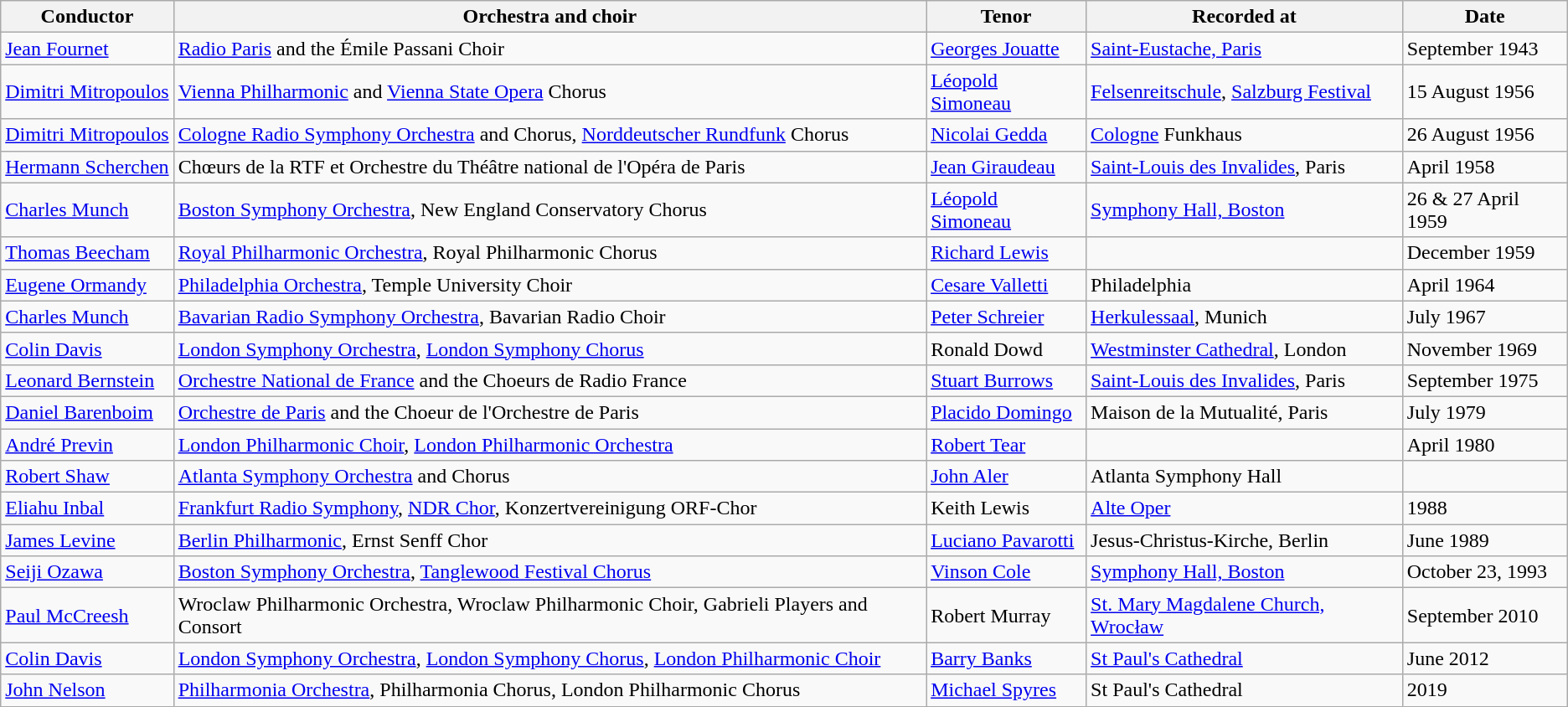<table class="wikitable">
<tr>
<th>Conductor</th>
<th>Orchestra and choir</th>
<th>Tenor</th>
<th>Recorded at</th>
<th>Date</th>
</tr>
<tr>
<td><a href='#'>Jean Fournet</a></td>
<td><a href='#'>Radio Paris</a> and the Émile Passani Choir</td>
<td><a href='#'>Georges Jouatte</a></td>
<td><a href='#'>Saint-Eustache, Paris</a></td>
<td>September 1943</td>
</tr>
<tr>
<td><a href='#'>Dimitri Mitropoulos</a></td>
<td><a href='#'>Vienna Philharmonic</a> and <a href='#'>Vienna State Opera</a> Chorus</td>
<td><a href='#'>Léopold Simoneau</a></td>
<td><a href='#'>Felsenreitschule</a>, <a href='#'>Salzburg Festival</a></td>
<td>15 August 1956</td>
</tr>
<tr>
<td><a href='#'>Dimitri Mitropoulos</a></td>
<td><a href='#'>Cologne Radio Symphony Orchestra</a> and Chorus, <a href='#'>Norddeutscher Rundfunk</a> Chorus</td>
<td><a href='#'>Nicolai Gedda</a></td>
<td><a href='#'>Cologne</a> Funkhaus</td>
<td>26 August 1956</td>
</tr>
<tr>
<td><a href='#'>Hermann&nbsp;Scherchen</a></td>
<td>Chœurs de la RTF et Orchestre du Théâtre national de l'Opéra de Paris</td>
<td><a href='#'>Jean Giraudeau</a></td>
<td><a href='#'>Saint-Louis des Invalides</a>, Paris</td>
<td>April 1958</td>
</tr>
<tr>
<td><a href='#'>Charles Munch</a></td>
<td><a href='#'>Boston Symphony Orchestra</a>, New England Conservatory Chorus</td>
<td><a href='#'>Léopold Simoneau</a></td>
<td><a href='#'>Symphony Hall, Boston</a></td>
<td>26 & 27 April 1959</td>
</tr>
<tr>
<td><a href='#'>Thomas Beecham</a></td>
<td><a href='#'>Royal Philharmonic Orchestra</a>, Royal Philharmonic Chorus</td>
<td><a href='#'>Richard Lewis</a></td>
<td></td>
<td>December 1959</td>
</tr>
<tr>
<td><a href='#'>Eugene Ormandy</a></td>
<td><a href='#'>Philadelphia Orchestra</a>, Temple University Choir</td>
<td><a href='#'>Cesare Valletti</a></td>
<td>Philadelphia</td>
<td>April 1964</td>
</tr>
<tr>
<td><a href='#'>Charles Munch</a></td>
<td><a href='#'>Bavarian Radio Symphony Orchestra</a>, Bavarian Radio Choir</td>
<td><a href='#'>Peter Schreier</a></td>
<td><a href='#'>Herkulessaal</a>, Munich</td>
<td>July 1967</td>
</tr>
<tr>
<td><a href='#'>Colin Davis</a></td>
<td><a href='#'>London Symphony Orchestra</a>, <a href='#'>London Symphony Chorus</a></td>
<td>Ronald Dowd</td>
<td><a href='#'>Westminster Cathedral</a>, London</td>
<td>November 1969</td>
</tr>
<tr>
<td><a href='#'>Leonard Bernstein</a></td>
<td><a href='#'>Orchestre National de France</a> and the Choeurs de Radio France</td>
<td><a href='#'>Stuart Burrows</a></td>
<td><a href='#'>Saint-Louis des Invalides</a>, Paris</td>
<td>September 1975</td>
</tr>
<tr>
<td><a href='#'>Daniel Barenboim</a></td>
<td><a href='#'>Orchestre de Paris</a> and the Choeur de l'Orchestre de Paris</td>
<td><a href='#'>Placido Domingo</a></td>
<td>Maison de la Mutualité, Paris</td>
<td>July 1979</td>
</tr>
<tr>
<td><a href='#'>André Previn</a></td>
<td><a href='#'>London Philharmonic Choir</a>, <a href='#'>London Philharmonic Orchestra</a></td>
<td><a href='#'>Robert Tear</a></td>
<td></td>
<td>April 1980</td>
</tr>
<tr>
<td><a href='#'>Robert Shaw</a></td>
<td><a href='#'>Atlanta Symphony Orchestra</a> and Chorus</td>
<td><a href='#'>John Aler</a></td>
<td>Atlanta Symphony Hall</td>
<td></td>
</tr>
<tr>
<td><a href='#'>Eliahu Inbal</a></td>
<td><a href='#'>Frankfurt Radio Symphony</a>, <a href='#'>NDR Chor</a>, Konzertvereinigung ORF-Chor</td>
<td>Keith Lewis</td>
<td><a href='#'>Alte Oper</a></td>
<td>1988</td>
</tr>
<tr>
<td><a href='#'>James Levine</a></td>
<td><a href='#'>Berlin Philharmonic</a>, Ernst Senff Chor</td>
<td><a href='#'>Luciano Pavarotti</a></td>
<td>Jesus-Christus-Kirche, Berlin</td>
<td>June 1989</td>
</tr>
<tr>
<td><a href='#'>Seiji Ozawa</a></td>
<td><a href='#'>Boston Symphony Orchestra</a>, <a href='#'>Tanglewood Festival Chorus</a></td>
<td><a href='#'>Vinson Cole</a></td>
<td><a href='#'>Symphony Hall, Boston</a></td>
<td>October 23, 1993</td>
</tr>
<tr>
<td><a href='#'>Paul McCreesh</a></td>
<td>Wroclaw Philharmonic Orchestra, Wroclaw Philharmonic Choir, Gabrieli Players and Consort</td>
<td>Robert Murray</td>
<td><a href='#'>St. Mary Magdalene Church, Wrocław</a></td>
<td>September 2010</td>
</tr>
<tr>
<td><a href='#'>Colin Davis</a></td>
<td><a href='#'>London Symphony Orchestra</a>, <a href='#'>London Symphony Chorus</a>, <a href='#'>London Philharmonic Choir</a></td>
<td><a href='#'>Barry Banks</a></td>
<td><a href='#'>St Paul's Cathedral</a></td>
<td>June 2012</td>
</tr>
<tr>
<td><a href='#'>John Nelson</a></td>
<td><a href='#'>Philharmonia Orchestra</a>, Philharmonia Chorus, London Philharmonic Chorus</td>
<td><a href='#'>Michael Spyres</a></td>
<td>St Paul's Cathedral</td>
<td>2019</td>
</tr>
</table>
